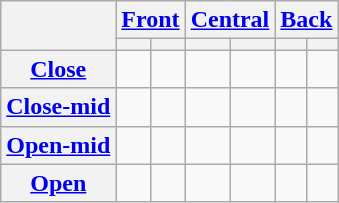<table class="wikitable" style="text-align:center;">
<tr>
<th rowspan="2"></th>
<th colspan="2"><a href='#'>Front</a></th>
<th colspan="2"><a href='#'>Central</a></th>
<th colspan="2"><a href='#'>Back</a></th>
</tr>
<tr>
<th></th>
<th></th>
<th></th>
<th></th>
<th></th>
<th></th>
</tr>
<tr>
<th><a href='#'>Close</a></th>
<td></td>
<td></td>
<td></td>
<td></td>
<td></td>
<td></td>
</tr>
<tr>
<th><a href='#'>Close-mid</a></th>
<td></td>
<td></td>
<td></td>
<td></td>
<td></td>
<td></td>
</tr>
<tr>
<th><a href='#'>Open-mid</a></th>
<td></td>
<td></td>
<td></td>
<td></td>
<td></td>
<td></td>
</tr>
<tr>
<th><a href='#'>Open</a></th>
<td></td>
<td></td>
<td></td>
<td></td>
<td></td>
<td></td>
</tr>
</table>
